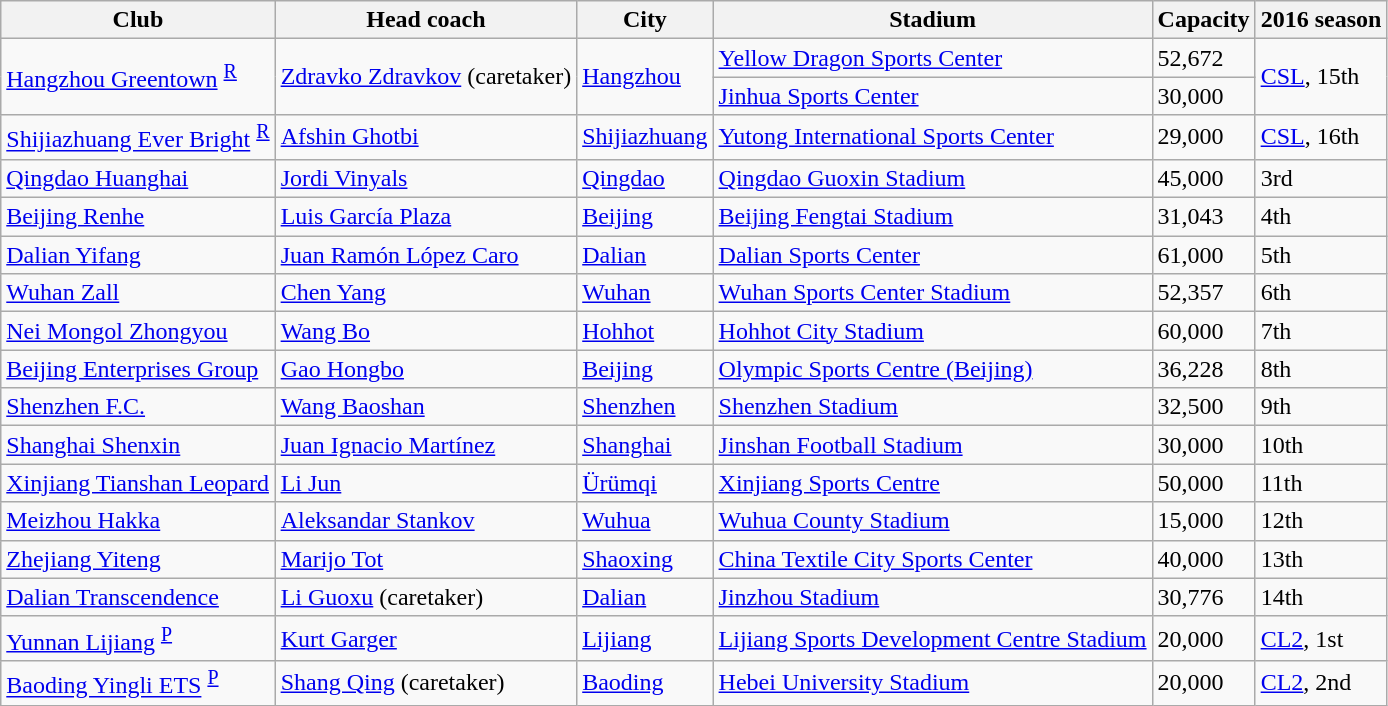<table class="wikitable">
<tr>
<th>Club</th>
<th>Head coach</th>
<th>City</th>
<th>Stadium</th>
<th>Capacity</th>
<th>2016 season</th>
</tr>
<tr>
<td rowspan="2"><a href='#'>Hangzhou Greentown</a> <sup><a href='#'>R</a></sup></td>
<td rowspan="2"> <a href='#'>Zdravko Zdravkov</a> (caretaker)</td>
<td rowspan="2"><a href='#'>Hangzhou</a></td>
<td><a href='#'>Yellow Dragon Sports Center</a></td>
<td>52,672</td>
<td rowspan="2"><a href='#'>CSL</a>, 15th</td>
</tr>
<tr>
<td><a href='#'>Jinhua Sports Center</a> </td>
<td>30,000</td>
</tr>
<tr>
<td><a href='#'>Shijiazhuang Ever Bright</a> <sup><a href='#'>R</a></sup></td>
<td> <a href='#'>Afshin Ghotbi</a></td>
<td><a href='#'>Shijiazhuang</a></td>
<td><a href='#'>Yutong International Sports Center</a></td>
<td>29,000</td>
<td><a href='#'>CSL</a>, 16th</td>
</tr>
<tr>
<td><a href='#'>Qingdao Huanghai</a></td>
<td> <a href='#'>Jordi Vinyals</a></td>
<td><a href='#'>Qingdao</a></td>
<td><a href='#'>Qingdao Guoxin Stadium</a></td>
<td>45,000</td>
<td>3rd</td>
</tr>
<tr>
<td><a href='#'>Beijing Renhe</a></td>
<td> <a href='#'>Luis García Plaza</a></td>
<td><a href='#'>Beijing</a></td>
<td><a href='#'>Beijing Fengtai Stadium</a></td>
<td>31,043</td>
<td>4th</td>
</tr>
<tr>
<td><a href='#'>Dalian Yifang</a></td>
<td> <a href='#'>Juan Ramón López Caro</a></td>
<td><a href='#'>Dalian</a></td>
<td><a href='#'>Dalian Sports Center</a></td>
<td>61,000</td>
<td>5th</td>
</tr>
<tr>
<td><a href='#'>Wuhan Zall</a></td>
<td> <a href='#'>Chen Yang</a></td>
<td><a href='#'>Wuhan</a></td>
<td><a href='#'>Wuhan Sports Center Stadium</a></td>
<td>52,357</td>
<td>6th</td>
</tr>
<tr>
<td><a href='#'>Nei Mongol Zhongyou</a></td>
<td> <a href='#'>Wang Bo</a></td>
<td><a href='#'>Hohhot</a></td>
<td><a href='#'>Hohhot City Stadium</a></td>
<td>60,000</td>
<td>7th</td>
</tr>
<tr>
<td><a href='#'>Beijing Enterprises Group</a></td>
<td> <a href='#'>Gao Hongbo</a></td>
<td><a href='#'>Beijing</a></td>
<td><a href='#'>Olympic Sports Centre (Beijing)</a></td>
<td>36,228</td>
<td>8th</td>
</tr>
<tr>
<td><a href='#'>Shenzhen F.C.</a></td>
<td> <a href='#'>Wang Baoshan</a></td>
<td><a href='#'>Shenzhen</a></td>
<td><a href='#'>Shenzhen Stadium</a></td>
<td>32,500</td>
<td>9th</td>
</tr>
<tr>
<td><a href='#'>Shanghai Shenxin</a></td>
<td> <a href='#'>Juan Ignacio Martínez</a></td>
<td><a href='#'>Shanghai</a></td>
<td><a href='#'>Jinshan Football Stadium</a></td>
<td>30,000</td>
<td>10th</td>
</tr>
<tr>
<td><a href='#'>Xinjiang Tianshan Leopard</a></td>
<td> <a href='#'>Li Jun</a></td>
<td><a href='#'>Ürümqi</a></td>
<td><a href='#'>Xinjiang Sports Centre</a></td>
<td>50,000</td>
<td>11th</td>
</tr>
<tr>
<td><a href='#'>Meizhou Hakka</a></td>
<td> <a href='#'>Aleksandar Stankov</a></td>
<td><a href='#'>Wuhua</a></td>
<td><a href='#'>Wuhua County Stadium</a></td>
<td>15,000</td>
<td>12th</td>
</tr>
<tr>
<td><a href='#'>Zhejiang Yiteng</a></td>
<td> <a href='#'>Marijo Tot</a></td>
<td><a href='#'>Shaoxing</a></td>
<td><a href='#'>China Textile City Sports Center</a></td>
<td>40,000</td>
<td>13th</td>
</tr>
<tr>
<td><a href='#'>Dalian Transcendence</a></td>
<td> <a href='#'>Li Guoxu</a> (caretaker)</td>
<td><a href='#'>Dalian</a></td>
<td><a href='#'>Jinzhou Stadium</a></td>
<td>30,776</td>
<td>14th</td>
</tr>
<tr>
<td><a href='#'>Yunnan Lijiang</a> <sup><a href='#'>P</a></sup></td>
<td> <a href='#'>Kurt Garger</a></td>
<td><a href='#'>Lijiang</a></td>
<td><a href='#'>Lijiang Sports Development Centre Stadium</a></td>
<td>20,000</td>
<td><a href='#'>CL2</a>, 1st</td>
</tr>
<tr>
<td><a href='#'>Baoding Yingli ETS</a> <sup><a href='#'>P</a></sup></td>
<td> <a href='#'>Shang Qing</a> (caretaker)</td>
<td><a href='#'>Baoding</a></td>
<td><a href='#'>Hebei University Stadium</a></td>
<td>20,000</td>
<td><a href='#'>CL2</a>, 2nd</td>
</tr>
</table>
